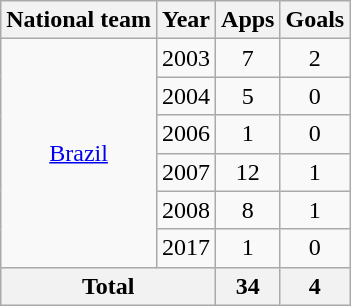<table class="wikitable" style="text-align:center">
<tr>
<th>National team</th>
<th>Year</th>
<th>Apps</th>
<th>Goals</th>
</tr>
<tr>
<td rowspan="6"><a href='#'>Brazil</a></td>
<td>2003</td>
<td>7</td>
<td>2</td>
</tr>
<tr>
<td>2004</td>
<td>5</td>
<td>0</td>
</tr>
<tr>
<td>2006</td>
<td>1</td>
<td>0</td>
</tr>
<tr>
<td>2007</td>
<td>12</td>
<td>1</td>
</tr>
<tr>
<td>2008</td>
<td>8</td>
<td>1</td>
</tr>
<tr>
<td>2017</td>
<td>1</td>
<td>0</td>
</tr>
<tr>
<th colspan="2">Total</th>
<th>34</th>
<th>4</th>
</tr>
</table>
